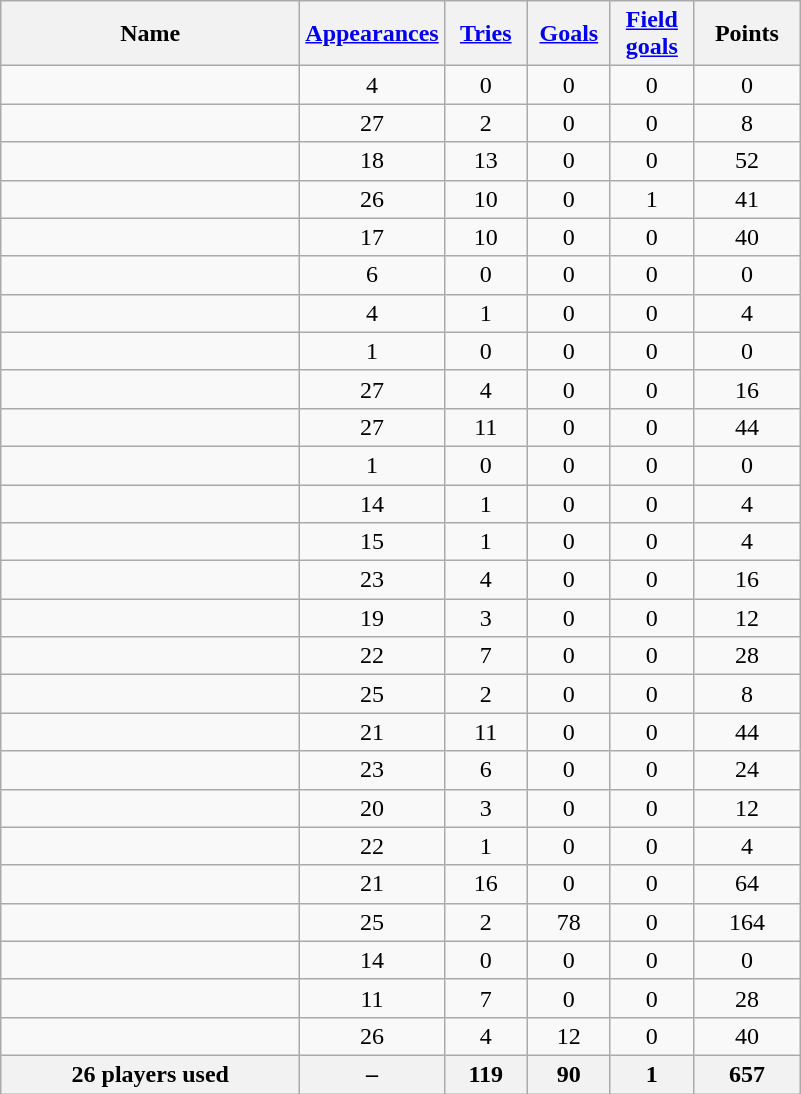<table class="wikitable sortable" style="text-align: center;">
<tr>
<th style="width:12em">Name</th>
<th><a href='#'>Appearances</a></th>
<th style="width:3em"><a href='#'>Tries</a></th>
<th style="width:3em"><a href='#'>Goals</a></th>
<th style="width:3em"><a href='#'>Field goals</a></th>
<th style="width:4em">Points</th>
</tr>
<tr>
<td style="text-align:left;"></td>
<td>4</td>
<td>0</td>
<td>0</td>
<td>0</td>
<td>0</td>
</tr>
<tr>
<td style="text-align:left;"></td>
<td>27</td>
<td>2</td>
<td>0</td>
<td>0</td>
<td>8</td>
</tr>
<tr>
<td style="text-align:left;"></td>
<td>18</td>
<td>13</td>
<td>0</td>
<td>0</td>
<td>52</td>
</tr>
<tr>
<td style="text-align:left;"></td>
<td>26</td>
<td>10</td>
<td>0</td>
<td>1</td>
<td>41</td>
</tr>
<tr>
<td style="text-align:left;"></td>
<td>17</td>
<td>10</td>
<td>0</td>
<td>0</td>
<td>40</td>
</tr>
<tr>
<td style="text-align:left;"></td>
<td>6</td>
<td>0</td>
<td>0</td>
<td>0</td>
<td>0</td>
</tr>
<tr>
<td style="text-align:left;"></td>
<td>4</td>
<td>1</td>
<td>0</td>
<td>0</td>
<td>4</td>
</tr>
<tr>
<td style="text-align:left;"></td>
<td>1</td>
<td>0</td>
<td>0</td>
<td>0</td>
<td>0</td>
</tr>
<tr>
<td style="text-align:left;"></td>
<td>27</td>
<td>4</td>
<td>0</td>
<td>0</td>
<td>16</td>
</tr>
<tr>
<td style="text-align:left;"></td>
<td>27</td>
<td>11</td>
<td>0</td>
<td>0</td>
<td>44</td>
</tr>
<tr>
<td style="text-align:left;"></td>
<td>1</td>
<td>0</td>
<td>0</td>
<td>0</td>
<td>0</td>
</tr>
<tr>
<td style="text-align:left;"></td>
<td>14</td>
<td>1</td>
<td>0</td>
<td>0</td>
<td>4</td>
</tr>
<tr>
<td style="text-align:left;"></td>
<td>15</td>
<td>1</td>
<td>0</td>
<td>0</td>
<td>4</td>
</tr>
<tr>
<td style="text-align:left;"></td>
<td>23</td>
<td>4</td>
<td>0</td>
<td>0</td>
<td>16</td>
</tr>
<tr>
<td style="text-align:left;"></td>
<td>19</td>
<td>3</td>
<td>0</td>
<td>0</td>
<td>12</td>
</tr>
<tr>
<td style="text-align:left;"></td>
<td>22</td>
<td>7</td>
<td>0</td>
<td>0</td>
<td>28</td>
</tr>
<tr>
<td style="text-align:left;"></td>
<td>25</td>
<td>2</td>
<td>0</td>
<td>0</td>
<td>8</td>
</tr>
<tr>
<td style="text-align:left;"></td>
<td>21</td>
<td>11</td>
<td>0</td>
<td>0</td>
<td>44</td>
</tr>
<tr>
<td style="text-align:left;"></td>
<td>23</td>
<td>6</td>
<td>0</td>
<td>0</td>
<td>24</td>
</tr>
<tr>
<td style="text-align:left;"></td>
<td>20</td>
<td>3</td>
<td>0</td>
<td>0</td>
<td>12</td>
</tr>
<tr>
<td style="text-align:left;"></td>
<td>22</td>
<td>1</td>
<td>0</td>
<td>0</td>
<td>4</td>
</tr>
<tr>
<td style="text-align:left;"></td>
<td>21</td>
<td>16</td>
<td>0</td>
<td>0</td>
<td>64</td>
</tr>
<tr>
<td style="text-align:left;"></td>
<td>25</td>
<td>2</td>
<td>78</td>
<td>0</td>
<td>164</td>
</tr>
<tr>
<td style="text-align:left;"></td>
<td>14</td>
<td>0</td>
<td>0</td>
<td>0</td>
<td>0</td>
</tr>
<tr>
<td style="text-align:left;"></td>
<td>11</td>
<td>7</td>
<td>0</td>
<td>0</td>
<td>28</td>
</tr>
<tr>
<td style="text-align:left;"></td>
<td>26</td>
<td>4</td>
<td>12</td>
<td>0</td>
<td>40</td>
</tr>
<tr class="sortbottom">
<th>26 players used</th>
<th>–</th>
<th>119</th>
<th>90</th>
<th>1</th>
<th>657</th>
</tr>
</table>
